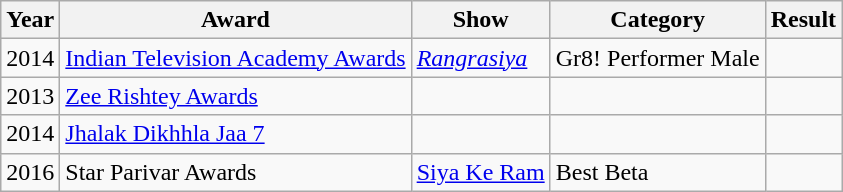<table class="wikitable">
<tr>
<th>Year</th>
<th>Award</th>
<th>Show</th>
<th>Category</th>
<th>Result</th>
</tr>
<tr>
<td>2014</td>
<td><a href='#'>Indian Television Academy Awards</a></td>
<td><em><a href='#'>Rangrasiya</a></em></td>
<td>Gr8! Performer Male</td>
<td></td>
</tr>
<tr>
<td>2013</td>
<td><a href='#'>Zee Rishtey Awards</a></td>
<td></td>
<td></td>
<td></td>
</tr>
<tr>
<td>2014</td>
<td><a href='#'>Jhalak Dikhhla Jaa 7</a></td>
<td></td>
<td></td>
<td></td>
</tr>
<tr>
<td>2016</td>
<td>Star Parivar Awards</td>
<td><a href='#'>Siya Ke Ram</a></td>
<td>Best Beta</td>
<td></td>
</tr>
</table>
